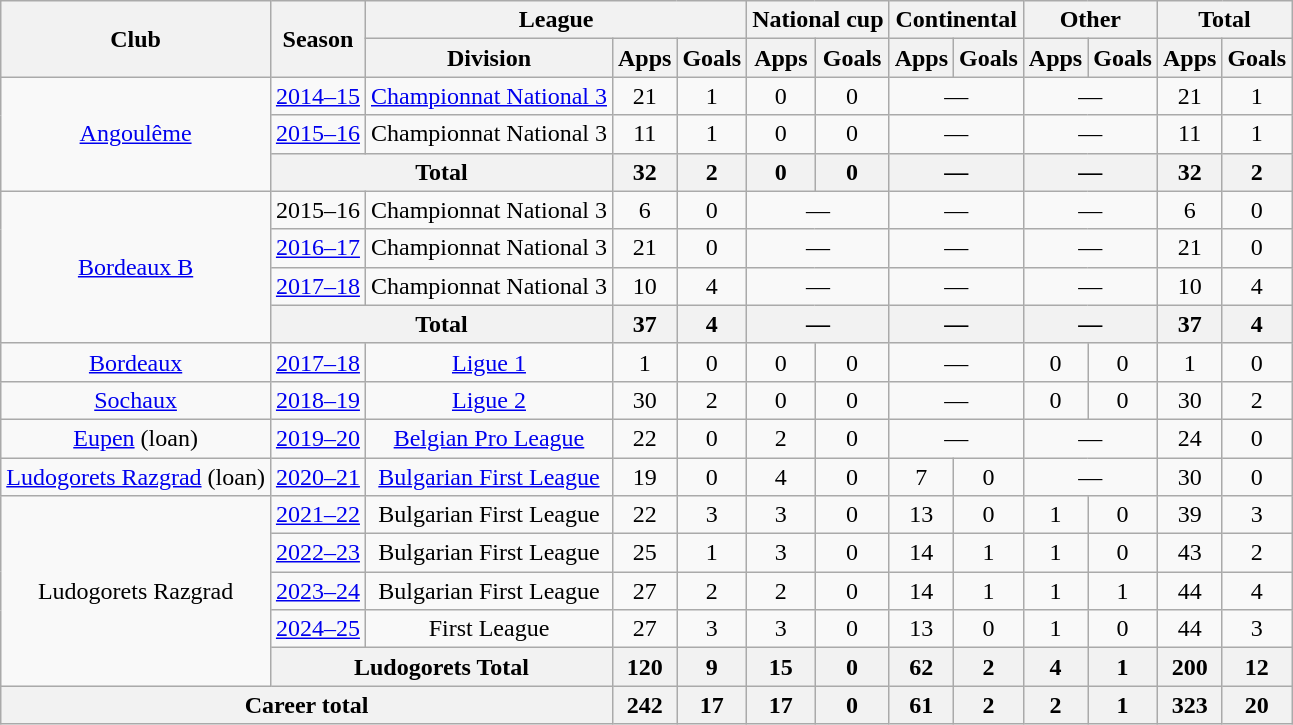<table class="wikitable" style="text-align: center;">
<tr>
<th rowspan="2">Club</th>
<th rowspan="2">Season</th>
<th colspan="3">League</th>
<th colspan="2">National cup</th>
<th colspan="2">Continental</th>
<th colspan="2">Other</th>
<th colspan="2">Total</th>
</tr>
<tr>
<th>Division</th>
<th>Apps</th>
<th>Goals</th>
<th>Apps</th>
<th>Goals</th>
<th>Apps</th>
<th>Goals</th>
<th>Apps</th>
<th>Goals</th>
<th>Apps</th>
<th>Goals</th>
</tr>
<tr>
<td rowspan="3"><a href='#'>Angoulême</a></td>
<td><a href='#'>2014–15</a></td>
<td><a href='#'>Championnat National 3</a></td>
<td>21</td>
<td>1</td>
<td>0</td>
<td>0</td>
<td colspan="2">—</td>
<td colspan="2">—</td>
<td>21</td>
<td>1</td>
</tr>
<tr>
<td><a href='#'>2015–16</a></td>
<td>Championnat National 3</td>
<td>11</td>
<td>1</td>
<td>0</td>
<td>0</td>
<td colspan="2">—</td>
<td colspan="2">—</td>
<td>11</td>
<td>1</td>
</tr>
<tr>
<th colspan="2">Total</th>
<th>32</th>
<th>2</th>
<th>0</th>
<th>0</th>
<th colspan="2">—</th>
<th colspan="2">—</th>
<th>32</th>
<th>2</th>
</tr>
<tr>
<td rowspan="4"><a href='#'>Bordeaux B</a></td>
<td>2015–16</td>
<td>Championnat National 3</td>
<td>6</td>
<td>0</td>
<td colspan="2">—</td>
<td colspan="2">—</td>
<td colspan="2">—</td>
<td>6</td>
<td>0</td>
</tr>
<tr>
<td><a href='#'>2016–17</a></td>
<td>Championnat National 3</td>
<td>21</td>
<td>0</td>
<td colspan="2">—</td>
<td colspan="2">—</td>
<td colspan="2">—</td>
<td>21</td>
<td>0</td>
</tr>
<tr>
<td><a href='#'>2017–18</a></td>
<td>Championnat National 3</td>
<td>10</td>
<td>4</td>
<td colspan="2">—</td>
<td colspan="2">—</td>
<td colspan="2">—</td>
<td>10</td>
<td>4</td>
</tr>
<tr>
<th colspan="2">Total</th>
<th>37</th>
<th>4</th>
<th colspan="2">—</th>
<th colspan="2">—</th>
<th colspan="2">—</th>
<th>37</th>
<th>4</th>
</tr>
<tr>
<td><a href='#'>Bordeaux</a></td>
<td><a href='#'>2017–18</a></td>
<td><a href='#'>Ligue 1</a></td>
<td>1</td>
<td>0</td>
<td>0</td>
<td>0</td>
<td colspan="2">—</td>
<td>0</td>
<td>0</td>
<td>1</td>
<td>0</td>
</tr>
<tr>
<td><a href='#'>Sochaux</a></td>
<td><a href='#'>2018–19</a></td>
<td><a href='#'>Ligue 2</a></td>
<td>30</td>
<td>2</td>
<td>0</td>
<td>0</td>
<td colspan="2">—</td>
<td>0</td>
<td>0</td>
<td>30</td>
<td>2</td>
</tr>
<tr>
<td><a href='#'>Eupen</a> (loan)</td>
<td><a href='#'>2019–20</a></td>
<td><a href='#'>Belgian Pro League</a></td>
<td>22</td>
<td>0</td>
<td>2</td>
<td>0</td>
<td colspan="2">—</td>
<td colspan="2">—</td>
<td>24</td>
<td>0</td>
</tr>
<tr>
<td><a href='#'>Ludogorets Razgrad</a> (loan)</td>
<td><a href='#'>2020–21</a></td>
<td><a href='#'>Bulgarian First League</a></td>
<td>19</td>
<td>0</td>
<td>4</td>
<td>0</td>
<td>7</td>
<td>0</td>
<td colspan="2">—</td>
<td>30</td>
<td>0</td>
</tr>
<tr>
<td rowspan="5">Ludogorets Razgrad</td>
<td><a href='#'>2021–22</a></td>
<td>Bulgarian First League</td>
<td>22</td>
<td>3</td>
<td>3</td>
<td>0</td>
<td>13</td>
<td>0</td>
<td>1</td>
<td>0</td>
<td>39</td>
<td>3</td>
</tr>
<tr>
<td><a href='#'>2022–23</a></td>
<td>Bulgarian First League</td>
<td>25</td>
<td>1</td>
<td>3</td>
<td>0</td>
<td>14</td>
<td>1</td>
<td>1</td>
<td>0</td>
<td>43</td>
<td>2</td>
</tr>
<tr>
<td><a href='#'>2023–24</a></td>
<td>Bulgarian First League</td>
<td>27</td>
<td>2</td>
<td>2</td>
<td>0</td>
<td>14</td>
<td>1</td>
<td>1</td>
<td>1</td>
<td>44</td>
<td>4</td>
</tr>
<tr>
<td><a href='#'>2024–25</a></td>
<td>First League</td>
<td>27</td>
<td>3</td>
<td>3</td>
<td>0</td>
<td>13</td>
<td>0</td>
<td>1</td>
<td>0</td>
<td>44</td>
<td>3</td>
</tr>
<tr>
<th colspan="2">Ludogorets Total</th>
<th>120</th>
<th>9</th>
<th>15</th>
<th>0</th>
<th>62</th>
<th>2</th>
<th>4</th>
<th>1</th>
<th>200</th>
<th>12</th>
</tr>
<tr>
<th colspan="3">Career total</th>
<th>242</th>
<th>17</th>
<th>17</th>
<th>0</th>
<th>61</th>
<th>2</th>
<th>2</th>
<th>1</th>
<th>323</th>
<th>20</th>
</tr>
</table>
